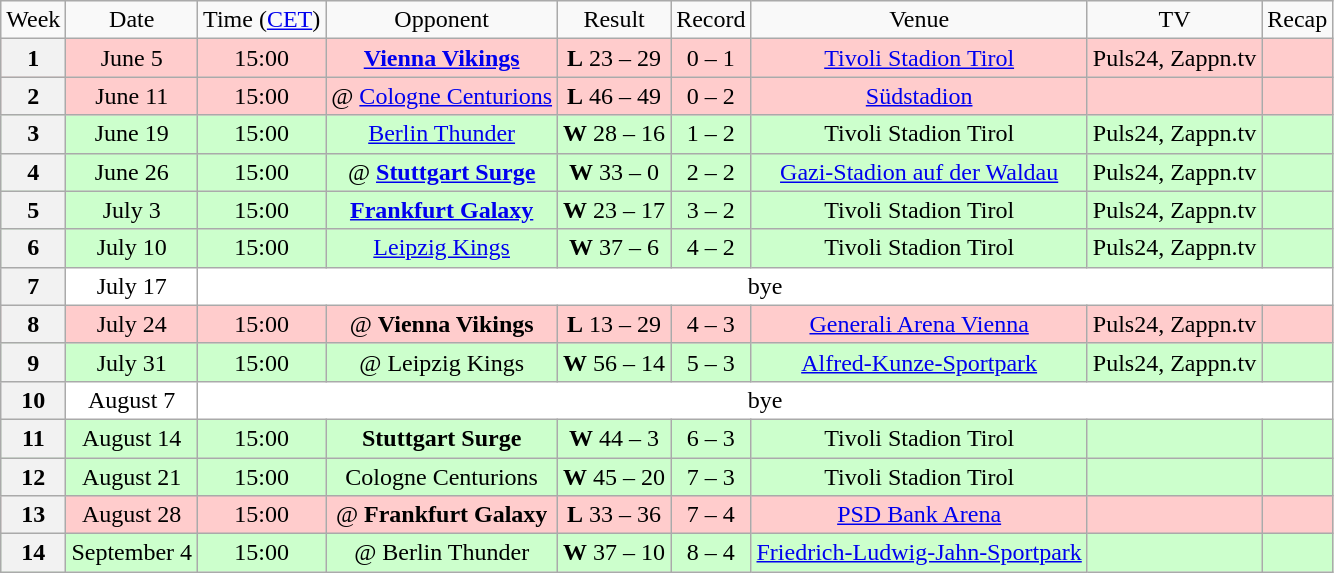<table class="wikitable" style="text-align:center">
<tr>
<td>Week</td>
<td>Date</td>
<td>Time (<a href='#'>CET</a>)</td>
<td>Opponent</td>
<td>Result</td>
<td>Record</td>
<td>Venue</td>
<td>TV</td>
<td>Recap</td>
</tr>
<tr style="background:#fcc">
<th>1</th>
<td>June 5</td>
<td>15:00</td>
<td><strong><a href='#'>Vienna Vikings</a></strong></td>
<td><strong>L</strong> 23 – 29</td>
<td>0 – 1</td>
<td><a href='#'>Tivoli Stadion Tirol</a></td>
<td>Puls24, Zappn.tv</td>
<td></td>
</tr>
<tr style="background:#fcc">
<th>2</th>
<td>June 11</td>
<td>15:00</td>
<td>@ <a href='#'>Cologne Centurions</a></td>
<td><strong>L</strong> 46 – 49</td>
<td>0 – 2</td>
<td><a href='#'>Südstadion</a></td>
<td></td>
<td></td>
</tr>
<tr style="background:#cfc">
<th>3</th>
<td>June 19</td>
<td>15:00</td>
<td><a href='#'>Berlin Thunder</a></td>
<td><strong>W</strong> 28 – 16</td>
<td>1 – 2</td>
<td>Tivoli Stadion Tirol</td>
<td>Puls24, Zappn.tv</td>
<td></td>
</tr>
<tr style="background:#cfc">
<th>4</th>
<td>June 26</td>
<td>15:00</td>
<td>@ <strong><a href='#'>Stuttgart Surge</a></strong></td>
<td><strong>W</strong> 33 – 0</td>
<td>2 – 2</td>
<td><a href='#'>Gazi-Stadion auf der Waldau</a></td>
<td>Puls24, Zappn.tv</td>
<td></td>
</tr>
<tr style="background:#cfc">
<th>5</th>
<td>July 3</td>
<td>15:00</td>
<td><strong><a href='#'>Frankfurt Galaxy</a></strong></td>
<td><strong>W</strong> 23 – 17</td>
<td>3 – 2</td>
<td>Tivoli Stadion Tirol</td>
<td>Puls24, Zappn.tv</td>
<td></td>
</tr>
<tr style="background:#cfc">
<th>6</th>
<td>July 10</td>
<td>15:00</td>
<td><a href='#'>Leipzig Kings</a></td>
<td><strong>W</strong> 37 – 6</td>
<td>4 – 2</td>
<td>Tivoli Stadion Tirol</td>
<td>Puls24, Zappn.tv</td>
<td></td>
</tr>
<tr style="background:#fff">
<th>7</th>
<td>July 17</td>
<td colspan="7">bye</td>
</tr>
<tr style="background:#fcc">
<th>8</th>
<td>July 24</td>
<td>15:00</td>
<td>@ <strong>Vienna Vikings</strong></td>
<td><strong>L</strong> 13 – 29</td>
<td>4 – 3</td>
<td><a href='#'>Generali Arena Vienna</a></td>
<td>Puls24, Zappn.tv</td>
<td></td>
</tr>
<tr style="background:#cfc">
<th>9</th>
<td>July 31</td>
<td>15:00</td>
<td>@ Leipzig Kings</td>
<td><strong>W</strong> 56 – 14</td>
<td>5 – 3</td>
<td><a href='#'>Alfred-Kunze-Sportpark</a></td>
<td>Puls24, Zappn.tv</td>
<td></td>
</tr>
<tr style="background:#fff">
<th>10</th>
<td>August 7</td>
<td colspan="7">bye</td>
</tr>
<tr style="background:#cfc">
<th>11</th>
<td>August 14</td>
<td>15:00</td>
<td><strong>Stuttgart Surge</strong></td>
<td><strong>W</strong> 44 – 3</td>
<td>6 – 3</td>
<td>Tivoli Stadion Tirol</td>
<td></td>
<td></td>
</tr>
<tr style="background:#cfc">
<th>12</th>
<td>August 21</td>
<td>15:00</td>
<td>Cologne Centurions</td>
<td><strong>W</strong> 45 – 20</td>
<td>7 – 3</td>
<td>Tivoli Stadion Tirol</td>
<td></td>
<td></td>
</tr>
<tr style="background:#fcc">
<th>13</th>
<td>August 28</td>
<td>15:00</td>
<td>@ <strong>Frankfurt Galaxy</strong></td>
<td><strong>L</strong> 33 – 36</td>
<td>7 – 4</td>
<td><a href='#'>PSD Bank Arena</a></td>
<td></td>
<td></td>
</tr>
<tr style="background:#cfc">
<th>14</th>
<td>September 4</td>
<td>15:00</td>
<td>@ Berlin Thunder</td>
<td><strong>W</strong> 37 – 10</td>
<td>8 – 4</td>
<td><a href='#'>Friedrich-Ludwig-Jahn-Sportpark</a></td>
<td></td>
<td></td>
</tr>
</table>
